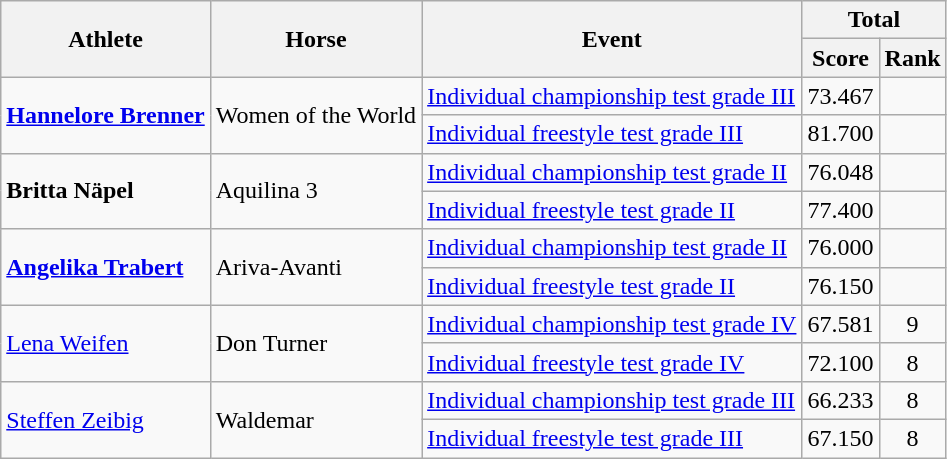<table class=wikitable>
<tr>
<th rowspan="2">Athlete</th>
<th rowspan="2">Horse</th>
<th rowspan="2">Event</th>
<th colspan="2">Total</th>
</tr>
<tr>
<th>Score</th>
<th>Rank</th>
</tr>
<tr>
<td rowspan="2"><strong><a href='#'>Hannelore Brenner</a></strong></td>
<td rowspan="2">Women of the World</td>
<td><a href='#'>Individual championship test grade III</a></td>
<td align="center">73.467</td>
<td align="center"></td>
</tr>
<tr>
<td><a href='#'>Individual freestyle test grade III</a></td>
<td align="center">81.700</td>
<td align="center"></td>
</tr>
<tr>
<td rowspan="2"><strong>Britta Näpel</strong></td>
<td rowspan="2">Aquilina 3</td>
<td><a href='#'>Individual championship test grade II</a></td>
<td align="center">76.048</td>
<td align="center"></td>
</tr>
<tr>
<td><a href='#'>Individual freestyle test grade II</a></td>
<td align="center">77.400</td>
<td align="center"></td>
</tr>
<tr>
<td rowspan="2"><strong><a href='#'>Angelika Trabert</a></strong></td>
<td rowspan="2">Ariva-Avanti</td>
<td><a href='#'>Individual championship test grade II</a></td>
<td align="center">76.000</td>
<td align="center"></td>
</tr>
<tr>
<td><a href='#'>Individual freestyle test grade II</a></td>
<td align="center">76.150</td>
<td align="center"></td>
</tr>
<tr>
<td rowspan="2"><a href='#'>Lena Weifen</a></td>
<td rowspan="2">Don Turner</td>
<td><a href='#'>Individual championship test grade IV</a></td>
<td align="center">67.581</td>
<td align="center">9</td>
</tr>
<tr>
<td><a href='#'>Individual freestyle test grade IV</a></td>
<td align="center">72.100</td>
<td align="center">8</td>
</tr>
<tr>
<td rowspan="2"><a href='#'>Steffen Zeibig</a></td>
<td rowspan="2">Waldemar</td>
<td><a href='#'>Individual championship test grade III</a></td>
<td align="center">66.233</td>
<td align="center">8</td>
</tr>
<tr>
<td><a href='#'>Individual freestyle test grade III</a></td>
<td align="center">67.150</td>
<td align="center">8</td>
</tr>
</table>
